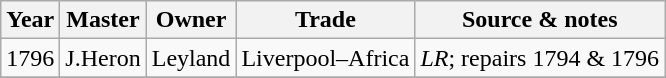<table class=" wikitable">
<tr>
<th>Year</th>
<th>Master</th>
<th>Owner</th>
<th>Trade</th>
<th>Source & notes</th>
</tr>
<tr>
<td>1796</td>
<td>J.Heron</td>
<td>Leyland</td>
<td>Liverpool–Africa</td>
<td><em>LR</em>; repairs 1794 & 1796</td>
</tr>
<tr>
</tr>
</table>
